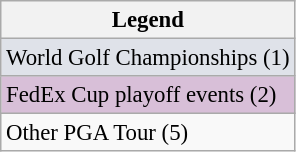<table class="wikitable" style="font-size:95%;">
<tr>
<th>Legend</th>
</tr>
<tr style="background:#dfe2e9;">
<td>World Golf Championships (1)</td>
</tr>
<tr style="background:#D8BFD8;">
<td>FedEx Cup playoff events (2)</td>
</tr>
<tr>
<td>Other PGA Tour (5)</td>
</tr>
</table>
